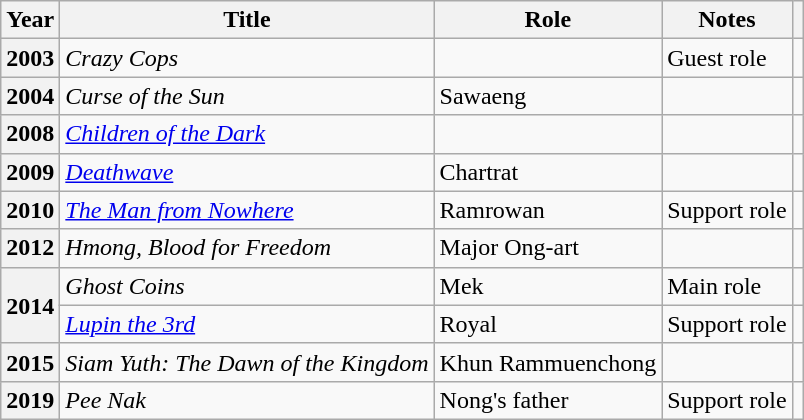<table class="wikitable sortable plainrowheaders">
<tr>
<th scope="col">Year</th>
<th scope="col">Title</th>
<th scope="col">Role</th>
<th class="unsortable" scope="col">Notes</th>
<th class="unsortable" scope="col"></th>
</tr>
<tr>
<th scope="row">2003</th>
<td><em>Crazy Cops</em></td>
<td></td>
<td>Guest role</td>
<td></td>
</tr>
<tr>
<th scope="row">2004</th>
<td><em>Curse of the Sun</em></td>
<td>Sawaeng</td>
<td></td>
<td></td>
</tr>
<tr>
<th scope="row">2008</th>
<td><em><a href='#'>Children of the Dark</a></em></td>
<td></td>
<td></td>
<td></td>
</tr>
<tr>
<th scope="row">2009</th>
<td><em><a href='#'>Deathwave</a></em></td>
<td>Chartrat</td>
<td></td>
<td></td>
</tr>
<tr>
<th scope="row">2010</th>
<td><em><a href='#'>The Man from Nowhere</a></em></td>
<td>Ramrowan</td>
<td>Support role</td>
<td></td>
</tr>
<tr>
<th scope="row">2012</th>
<td><em>Hmong, Blood for Freedom</em></td>
<td>Major Ong-art</td>
<td></td>
<td></td>
</tr>
<tr>
<th scope="row" rowspan="2">2014</th>
<td><em>Ghost Coins</em></td>
<td>Mek</td>
<td>Main role</td>
<td></td>
</tr>
<tr>
<td><em><a href='#'>Lupin the 3rd</a></em></td>
<td>Royal</td>
<td>Support role</td>
<td></td>
</tr>
<tr>
<th scope="row">2015</th>
<td><em>Siam Yuth: The Dawn of the Kingdom</em></td>
<td>Khun Rammuenchong</td>
<td></td>
<td></td>
</tr>
<tr>
<th scope="row">2019</th>
<td><em>Pee Nak</em></td>
<td>Nong's father</td>
<td>Support role</td>
<td></td>
</tr>
</table>
